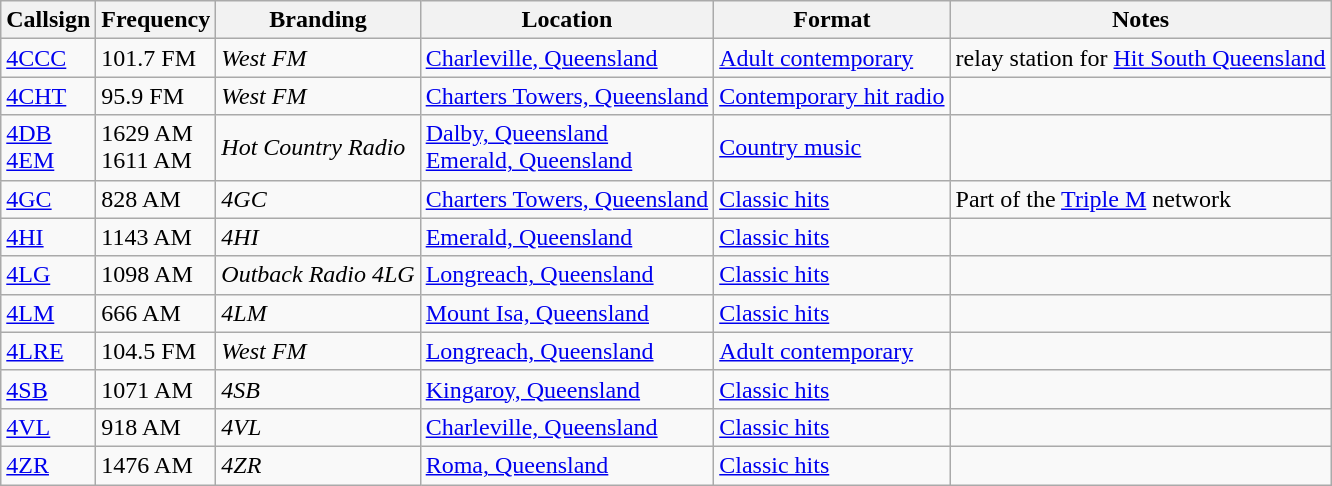<table class="wikitable sortable">
<tr>
<th>Callsign</th>
<th>Frequency</th>
<th>Branding</th>
<th>Location</th>
<th>Format</th>
<th>Notes</th>
</tr>
<tr>
<td><a href='#'>4CCC</a></td>
<td>101.7 FM</td>
<td><em>West FM</em></td>
<td><a href='#'>Charleville, Queensland</a></td>
<td><a href='#'>Adult contemporary</a></td>
<td>relay station for <a href='#'>Hit South Queensland</a></td>
</tr>
<tr>
<td><a href='#'>4CHT</a></td>
<td>95.9 FM</td>
<td><em>West FM</em></td>
<td><a href='#'>Charters Towers, Queensland</a></td>
<td><a href='#'>Contemporary hit radio</a></td>
<td></td>
</tr>
<tr>
<td><a href='#'>4DB</a><br><a href='#'>4EM</a></td>
<td>1629 AM<br>1611 AM</td>
<td><em>Hot Country Radio</em></td>
<td><a href='#'>Dalby, Queensland</a><br><a href='#'>Emerald, Queensland</a></td>
<td><a href='#'>Country music</a></td>
<td></td>
</tr>
<tr>
<td><a href='#'>4GC</a></td>
<td>828 AM</td>
<td><em>4GC</em></td>
<td><a href='#'>Charters Towers, Queensland</a></td>
<td><a href='#'>Classic hits</a></td>
<td>Part of the <a href='#'>Triple M</a> network</td>
</tr>
<tr>
<td><a href='#'>4HI</a></td>
<td>1143 AM</td>
<td><em>4HI</em></td>
<td><a href='#'>Emerald, Queensland</a></td>
<td><a href='#'>Classic hits</a></td>
<td></td>
</tr>
<tr>
<td><a href='#'>4LG</a></td>
<td>1098 AM</td>
<td><em>Outback Radio 4LG</em></td>
<td><a href='#'>Longreach, Queensland</a></td>
<td><a href='#'>Classic hits</a></td>
<td></td>
</tr>
<tr>
<td><a href='#'>4LM</a></td>
<td>666 AM</td>
<td><em>4LM</em></td>
<td><a href='#'>Mount Isa, Queensland</a></td>
<td><a href='#'>Classic hits</a></td>
<td></td>
</tr>
<tr>
<td><a href='#'>4LRE</a></td>
<td>104.5 FM</td>
<td><em>West FM</em></td>
<td><a href='#'>Longreach, Queensland</a></td>
<td><a href='#'>Adult contemporary</a></td>
<td></td>
</tr>
<tr>
<td><a href='#'>4SB</a></td>
<td>1071 AM</td>
<td><em>4SB</em></td>
<td><a href='#'>Kingaroy, Queensland</a></td>
<td><a href='#'>Classic hits</a></td>
<td></td>
</tr>
<tr>
<td><a href='#'>4VL</a></td>
<td>918 AM</td>
<td><em>4VL</em></td>
<td><a href='#'>Charleville, Queensland</a></td>
<td><a href='#'>Classic hits</a></td>
<td></td>
</tr>
<tr>
<td><a href='#'>4ZR</a></td>
<td>1476 AM</td>
<td><em>4ZR</em></td>
<td><a href='#'>Roma, Queensland</a></td>
<td><a href='#'>Classic hits</a></td>
<td></td>
</tr>
</table>
